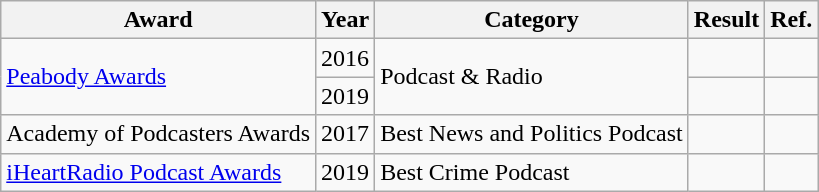<table class="wikitable sortable">
<tr>
<th>Award</th>
<th>Year</th>
<th>Category</th>
<th>Result</th>
<th>Ref.</th>
</tr>
<tr>
<td rowspan="2"><a href='#'>Peabody Awards</a></td>
<td>2016</td>
<td rowspan="2">Podcast & Radio</td>
<td></td>
<td></td>
</tr>
<tr>
<td>2019</td>
<td></td>
<td></td>
</tr>
<tr>
<td>Academy of Podcasters Awards</td>
<td>2017</td>
<td>Best News and Politics Podcast</td>
<td></td>
<td></td>
</tr>
<tr>
<td><a href='#'>iHeartRadio Podcast Awards</a></td>
<td>2019</td>
<td>Best Crime Podcast</td>
<td></td>
<td></td>
</tr>
</table>
